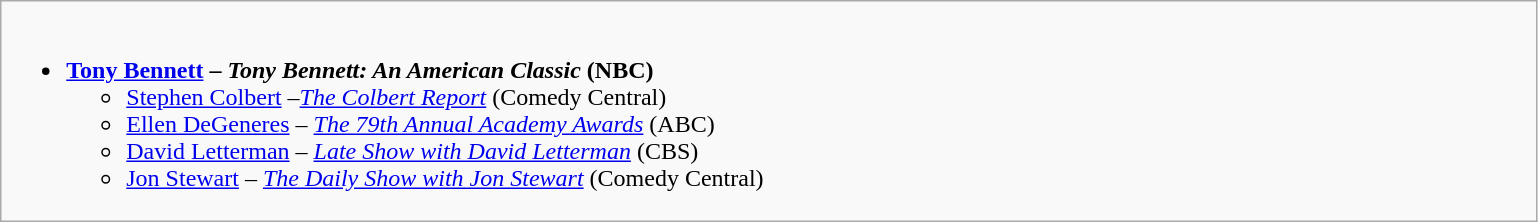<table class="wikitable">
<tr>
<td style="vertical-align:top;" width="50%"><br><ul><li><strong><a href='#'>Tony Bennett</a> – <em>Tony Bennett: An American Classic</em> (NBC)</strong><ul><li><a href='#'>Stephen Colbert</a> –<em><a href='#'>The Colbert Report</a></em> (Comedy Central)</li><li><a href='#'>Ellen DeGeneres</a> – <em><a href='#'>The 79th Annual Academy Awards</a></em> (ABC)</li><li><a href='#'>David Letterman</a> – <em><a href='#'>Late Show with David Letterman</a></em> (CBS)</li><li><a href='#'>Jon Stewart</a> – <em><a href='#'>The Daily Show with Jon Stewart</a></em> (Comedy Central)</li></ul></li></ul></td>
</tr>
</table>
